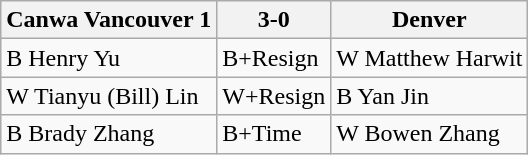<table class="wikitable">
<tr>
<th>Canwa Vancouver 1</th>
<th>3-0</th>
<th>Denver</th>
</tr>
<tr>
<td>B Henry Yu</td>
<td>B+Resign</td>
<td>W Matthew Harwit</td>
</tr>
<tr>
<td>W Tianyu (Bill) Lin</td>
<td>W+Resign</td>
<td>B Yan Jin</td>
</tr>
<tr>
<td>B Brady Zhang</td>
<td>B+Time</td>
<td>W Bowen Zhang</td>
</tr>
</table>
